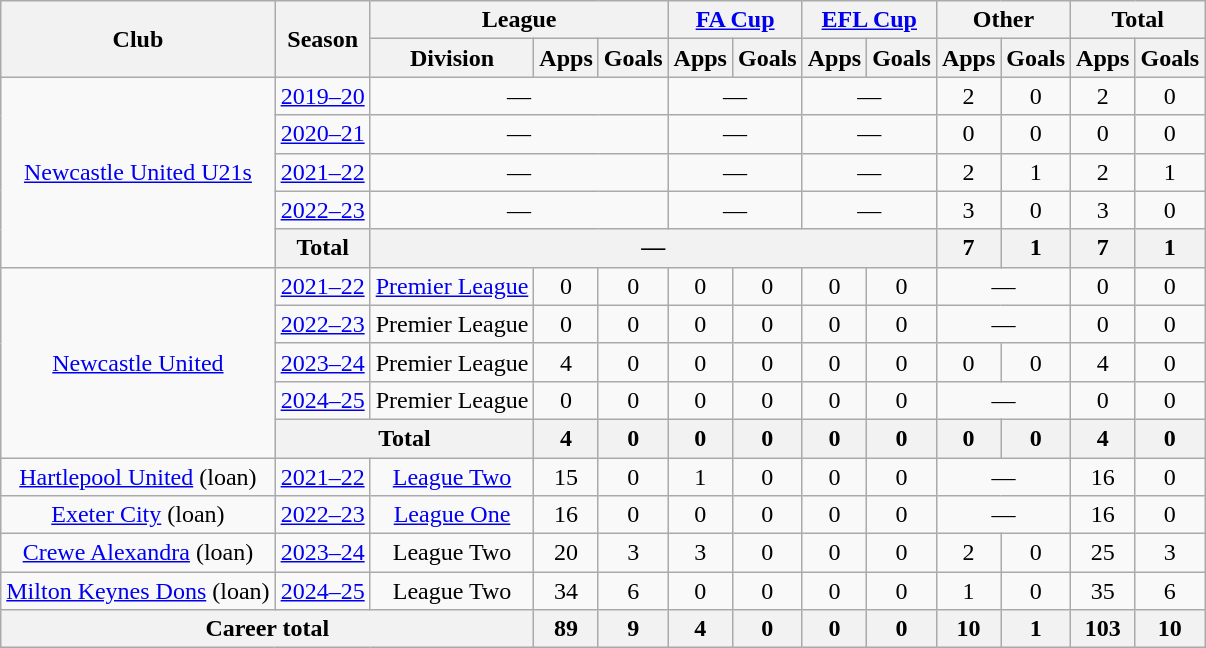<table class=wikitable style="text-align: center">
<tr>
<th rowspan="2">Club</th>
<th rowspan="2">Season</th>
<th colspan="3">League</th>
<th colspan="2"><a href='#'>FA Cup</a></th>
<th colspan="2"><a href='#'>EFL Cup</a></th>
<th colspan="2">Other</th>
<th colspan="2">Total</th>
</tr>
<tr>
<th>Division</th>
<th>Apps</th>
<th>Goals</th>
<th>Apps</th>
<th>Goals</th>
<th>Apps</th>
<th>Goals</th>
<th>Apps</th>
<th>Goals</th>
<th>Apps</th>
<th>Goals</th>
</tr>
<tr>
<td rowspan="5"><a href='#'>Newcastle United U21s</a></td>
<td><a href='#'>2019–20</a></td>
<td colspan="3">—</td>
<td colspan="2">—</td>
<td colspan="2">—</td>
<td>2</td>
<td>0</td>
<td>2</td>
<td>0</td>
</tr>
<tr>
<td><a href='#'>2020–21</a></td>
<td colspan="3">—</td>
<td colspan="2">—</td>
<td colspan="2">—</td>
<td>0</td>
<td>0</td>
<td>0</td>
<td>0</td>
</tr>
<tr>
<td><a href='#'>2021–22</a></td>
<td colspan="3">—</td>
<td colspan="2">—</td>
<td colspan="2">—</td>
<td>2</td>
<td>1</td>
<td>2</td>
<td>1</td>
</tr>
<tr>
<td><a href='#'>2022–23</a></td>
<td colspan="3">—</td>
<td colspan="2">—</td>
<td colspan="2">—</td>
<td>3</td>
<td>0</td>
<td>3</td>
<td>0</td>
</tr>
<tr>
<th>Total</th>
<th colspan="7">—</th>
<th>7</th>
<th>1</th>
<th>7</th>
<th>1</th>
</tr>
<tr>
<td rowspan="5"><a href='#'>Newcastle United</a></td>
<td><a href='#'>2021–22</a></td>
<td><a href='#'>Premier League</a></td>
<td>0</td>
<td>0</td>
<td>0</td>
<td>0</td>
<td>0</td>
<td>0</td>
<td colspan="2">—</td>
<td>0</td>
<td>0</td>
</tr>
<tr>
<td><a href='#'>2022–23</a></td>
<td>Premier League</td>
<td>0</td>
<td>0</td>
<td>0</td>
<td>0</td>
<td>0</td>
<td>0</td>
<td colspan="2">—</td>
<td>0</td>
<td>0</td>
</tr>
<tr>
<td><a href='#'>2023–24</a></td>
<td>Premier League</td>
<td>4</td>
<td>0</td>
<td>0</td>
<td>0</td>
<td>0</td>
<td>0</td>
<td>0</td>
<td>0</td>
<td>4</td>
<td>0</td>
</tr>
<tr>
<td><a href='#'>2024–25</a></td>
<td>Premier League</td>
<td>0</td>
<td>0</td>
<td>0</td>
<td>0</td>
<td>0</td>
<td>0</td>
<td colspan="2">—</td>
<td>0</td>
<td>0</td>
</tr>
<tr>
<th colspan="2">Total</th>
<th>4</th>
<th>0</th>
<th>0</th>
<th>0</th>
<th>0</th>
<th>0</th>
<th>0</th>
<th>0</th>
<th>4</th>
<th>0</th>
</tr>
<tr>
<td><a href='#'>Hartlepool United</a> (loan)</td>
<td><a href='#'>2021–22</a></td>
<td><a href='#'>League Two</a></td>
<td>15</td>
<td>0</td>
<td>1</td>
<td>0</td>
<td>0</td>
<td>0</td>
<td colspan="2">—</td>
<td>16</td>
<td>0</td>
</tr>
<tr>
<td><a href='#'>Exeter City</a> (loan)</td>
<td><a href='#'>2022–23</a></td>
<td><a href='#'>League One</a></td>
<td>16</td>
<td>0</td>
<td>0</td>
<td>0</td>
<td>0</td>
<td>0</td>
<td colspan="2">—</td>
<td>16</td>
<td>0</td>
</tr>
<tr>
<td><a href='#'>Crewe Alexandra</a> (loan)</td>
<td><a href='#'>2023–24</a></td>
<td>League Two</td>
<td>20</td>
<td>3</td>
<td>3</td>
<td>0</td>
<td>0</td>
<td>0</td>
<td>2</td>
<td>0</td>
<td>25</td>
<td>3</td>
</tr>
<tr>
<td><a href='#'>Milton Keynes Dons</a> (loan)</td>
<td><a href='#'>2024–25</a></td>
<td>League Two</td>
<td>34</td>
<td>6</td>
<td>0</td>
<td>0</td>
<td>0</td>
<td>0</td>
<td>1</td>
<td>0</td>
<td>35</td>
<td>6</td>
</tr>
<tr>
<th colspan="3">Career total</th>
<th>89</th>
<th>9</th>
<th>4</th>
<th>0</th>
<th>0</th>
<th>0</th>
<th>10</th>
<th>1</th>
<th>103</th>
<th>10</th>
</tr>
</table>
